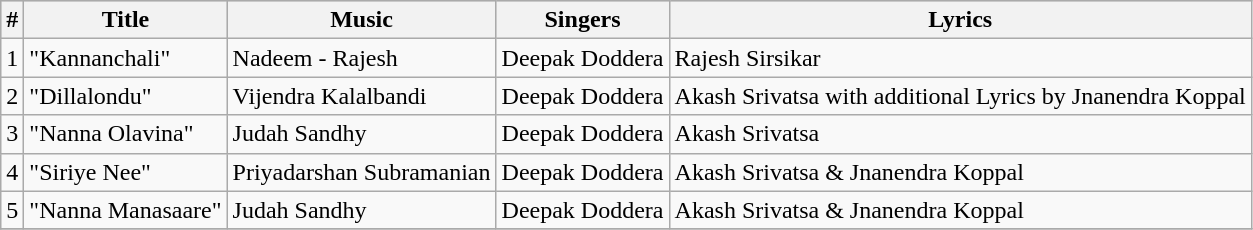<table class="wikitable">
<tr style="background:#ccc; text-align:center;">
<th>#</th>
<th>Title</th>
<th>Music</th>
<th>Singers</th>
<th>Lyrics</th>
</tr>
<tr>
<td>1</td>
<td>"Kannanchali"</td>
<td>Nadeem - Rajesh</td>
<td>Deepak Doddera</td>
<td>Rajesh Sirsikar</td>
</tr>
<tr>
<td>2</td>
<td>"Dillalondu"</td>
<td>Vijendra Kalalbandi</td>
<td>Deepak Doddera</td>
<td>Akash Srivatsa  with additional Lyrics by Jnanendra Koppal</td>
</tr>
<tr>
<td>3</td>
<td>"Nanna Olavina"</td>
<td>Judah Sandhy</td>
<td>Deepak Doddera</td>
<td>Akash Srivatsa</td>
</tr>
<tr>
<td>4</td>
<td>"Siriye Nee"</td>
<td>Priyadarshan Subramanian</td>
<td>Deepak Doddera</td>
<td>Akash Srivatsa & Jnanendra Koppal</td>
</tr>
<tr>
<td>5</td>
<td>"Nanna Manasaare"</td>
<td>Judah Sandhy</td>
<td>Deepak Doddera</td>
<td>Akash Srivatsa & Jnanendra Koppal</td>
</tr>
<tr>
</tr>
</table>
